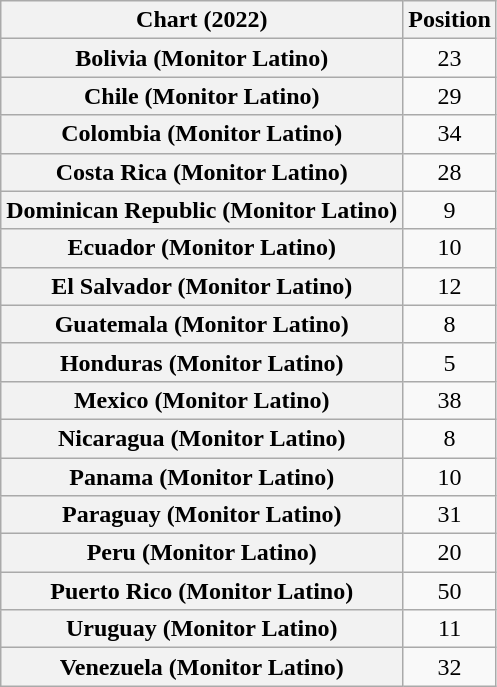<table class="wikitable sortable plainrowheaders" style="text-align:center">
<tr>
<th scope="col">Chart (2022)</th>
<th scope="col">Position</th>
</tr>
<tr>
<th scope="row">Bolivia (Monitor Latino)</th>
<td>23</td>
</tr>
<tr>
<th scope="row">Chile (Monitor Latino)</th>
<td>29</td>
</tr>
<tr>
<th scope="row">Colombia (Monitor Latino)</th>
<td>34</td>
</tr>
<tr>
<th scope="row">Costa Rica (Monitor Latino)</th>
<td>28</td>
</tr>
<tr>
<th scope="row">Dominican Republic (Monitor Latino)</th>
<td>9</td>
</tr>
<tr>
<th scope="row">Ecuador (Monitor Latino)</th>
<td>10</td>
</tr>
<tr>
<th scope="row">El Salvador (Monitor Latino)</th>
<td>12</td>
</tr>
<tr>
<th scope="row">Guatemala (Monitor Latino)</th>
<td>8</td>
</tr>
<tr>
<th scope="row">Honduras (Monitor Latino)</th>
<td>5</td>
</tr>
<tr>
<th scope="row">Mexico (Monitor Latino)</th>
<td>38</td>
</tr>
<tr>
<th scope="row">Nicaragua (Monitor Latino)</th>
<td>8</td>
</tr>
<tr>
<th scope="row">Panama (Monitor Latino)</th>
<td>10</td>
</tr>
<tr>
<th scope="row">Paraguay (Monitor Latino)</th>
<td>31</td>
</tr>
<tr>
<th scope="row">Peru (Monitor Latino)</th>
<td>20</td>
</tr>
<tr>
<th scope="row">Puerto Rico (Monitor Latino)</th>
<td>50</td>
</tr>
<tr>
<th scope="row">Uruguay (Monitor Latino)</th>
<td>11</td>
</tr>
<tr>
<th scope="row">Venezuela (Monitor Latino)</th>
<td>32</td>
</tr>
</table>
